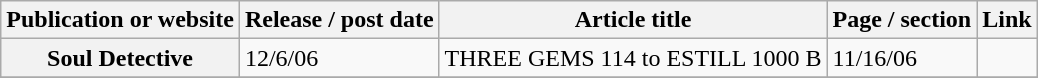<table class="wikitable plainrowheaders sortable">
<tr>
<th scope="col">Publication or website</th>
<th scope="col">Release / post date</th>
<th scope="col">Article title</th>
<th scope="col">Page / section</th>
<th scope="col">Link</th>
</tr>
<tr>
<th scope="row">Soul Detective</th>
<td>12/6/06</td>
<td>THREE GEMS 114 to ESTILL 1000 B</td>
<td>11/16/06</td>
<td></td>
</tr>
<tr>
</tr>
</table>
